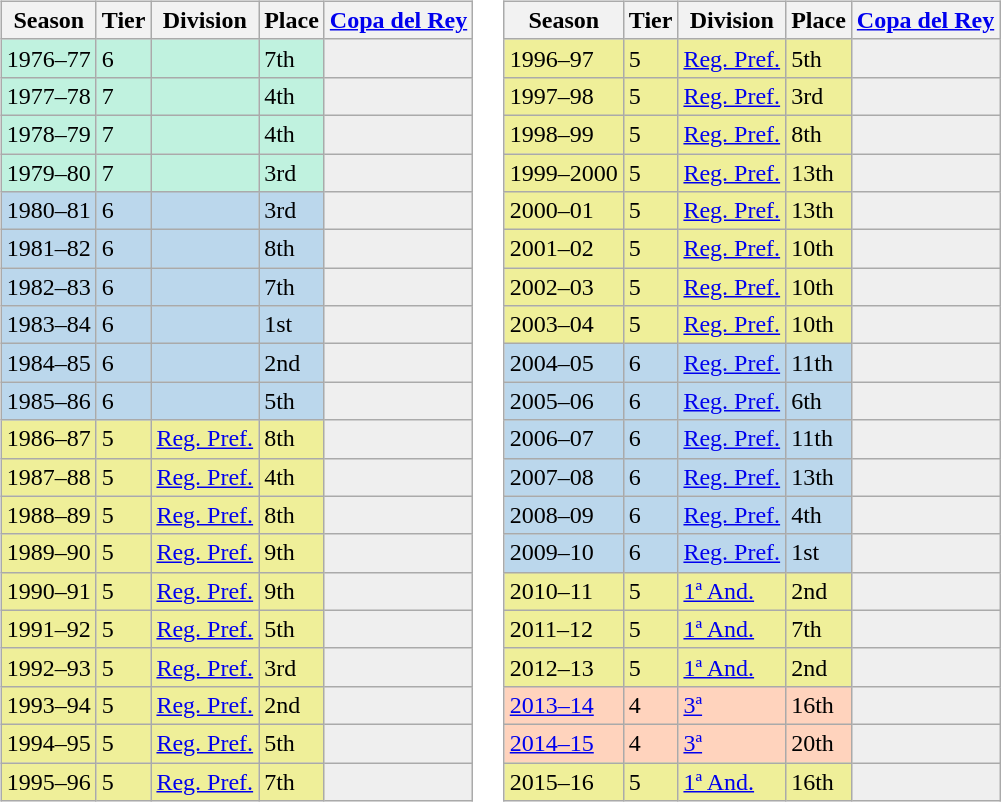<table>
<tr>
<td valign="top" width=0%><br><table class="wikitable">
<tr style="background:#f0f6fa;">
<th>Season</th>
<th>Tier</th>
<th>Division</th>
<th>Place</th>
<th><a href='#'>Copa del Rey</a></th>
</tr>
<tr>
<td style="background:#C0F2DF;">1976–77</td>
<td style="background:#C0F2DF;">6</td>
<td style="background:#C0F2DF;"></td>
<td style="background:#C0F2DF;">7th</td>
<th style="background:#efefef;"></th>
</tr>
<tr>
<td style="background:#C0F2DF;">1977–78</td>
<td style="background:#C0F2DF;">7</td>
<td style="background:#C0F2DF;"></td>
<td style="background:#C0F2DF;">4th</td>
<th style="background:#efefef;"></th>
</tr>
<tr>
<td style="background:#C0F2DF;">1978–79</td>
<td style="background:#C0F2DF;">7</td>
<td style="background:#C0F2DF;"></td>
<td style="background:#C0F2DF;">4th</td>
<th style="background:#efefef;"></th>
</tr>
<tr>
<td style="background:#C0F2DF;">1979–80</td>
<td style="background:#C0F2DF;">7</td>
<td style="background:#C0F2DF;"></td>
<td style="background:#C0F2DF;">3rd</td>
<th style="background:#efefef;"></th>
</tr>
<tr>
<td style="background:#BBD7EC;">1980–81</td>
<td style="background:#BBD7EC;">6</td>
<td style="background:#BBD7EC;"></td>
<td style="background:#BBD7EC;">3rd</td>
<th style="background:#efefef;"></th>
</tr>
<tr>
<td style="background:#BBD7EC;">1981–82</td>
<td style="background:#BBD7EC;">6</td>
<td style="background:#BBD7EC;"></td>
<td style="background:#BBD7EC;">8th</td>
<th style="background:#efefef;"></th>
</tr>
<tr>
<td style="background:#BBD7EC;">1982–83</td>
<td style="background:#BBD7EC;">6</td>
<td style="background:#BBD7EC;"></td>
<td style="background:#BBD7EC;">7th</td>
<th style="background:#efefef;"></th>
</tr>
<tr>
<td style="background:#BBD7EC;">1983–84</td>
<td style="background:#BBD7EC;">6</td>
<td style="background:#BBD7EC;"></td>
<td style="background:#BBD7EC;">1st</td>
<th style="background:#efefef;"></th>
</tr>
<tr>
<td style="background:#BBD7EC;">1984–85</td>
<td style="background:#BBD7EC;">6</td>
<td style="background:#BBD7EC;"></td>
<td style="background:#BBD7EC;">2nd</td>
<th style="background:#efefef;"></th>
</tr>
<tr>
<td style="background:#BBD7EC;">1985–86</td>
<td style="background:#BBD7EC;">6</td>
<td style="background:#BBD7EC;"></td>
<td style="background:#BBD7EC;">5th</td>
<th style="background:#efefef;"></th>
</tr>
<tr>
<td style="background:#EFEF99;">1986–87</td>
<td style="background:#EFEF99;">5</td>
<td style="background:#EFEF99;"><a href='#'>Reg. Pref.</a></td>
<td style="background:#EFEF99;">8th</td>
<th style="background:#efefef;"></th>
</tr>
<tr>
<td style="background:#EFEF99;">1987–88</td>
<td style="background:#EFEF99;">5</td>
<td style="background:#EFEF99;"><a href='#'>Reg. Pref.</a></td>
<td style="background:#EFEF99;">4th</td>
<th style="background:#efefef;"></th>
</tr>
<tr>
<td style="background:#EFEF99;">1988–89</td>
<td style="background:#EFEF99;">5</td>
<td style="background:#EFEF99;"><a href='#'>Reg. Pref.</a></td>
<td style="background:#EFEF99;">8th</td>
<th style="background:#efefef;"></th>
</tr>
<tr>
<td style="background:#EFEF99;">1989–90</td>
<td style="background:#EFEF99;">5</td>
<td style="background:#EFEF99;"><a href='#'>Reg. Pref.</a></td>
<td style="background:#EFEF99;">9th</td>
<th style="background:#efefef;"></th>
</tr>
<tr>
<td style="background:#EFEF99;">1990–91</td>
<td style="background:#EFEF99;">5</td>
<td style="background:#EFEF99;"><a href='#'>Reg. Pref.</a></td>
<td style="background:#EFEF99;">9th</td>
<th style="background:#efefef;"></th>
</tr>
<tr>
<td style="background:#EFEF99;">1991–92</td>
<td style="background:#EFEF99;">5</td>
<td style="background:#EFEF99;"><a href='#'>Reg. Pref.</a></td>
<td style="background:#EFEF99;">5th</td>
<th style="background:#efefef;"></th>
</tr>
<tr>
<td style="background:#EFEF99;">1992–93</td>
<td style="background:#EFEF99;">5</td>
<td style="background:#EFEF99;"><a href='#'>Reg. Pref.</a></td>
<td style="background:#EFEF99;">3rd</td>
<th style="background:#efefef;"></th>
</tr>
<tr>
<td style="background:#EFEF99;">1993–94</td>
<td style="background:#EFEF99;">5</td>
<td style="background:#EFEF99;"><a href='#'>Reg. Pref.</a></td>
<td style="background:#EFEF99;">2nd</td>
<th style="background:#efefef;"></th>
</tr>
<tr>
<td style="background:#EFEF99;">1994–95</td>
<td style="background:#EFEF99;">5</td>
<td style="background:#EFEF99;"><a href='#'>Reg. Pref.</a></td>
<td style="background:#EFEF99;">5th</td>
<th style="background:#efefef;"></th>
</tr>
<tr>
<td style="background:#EFEF99;">1995–96</td>
<td style="background:#EFEF99;">5</td>
<td style="background:#EFEF99;"><a href='#'>Reg. Pref.</a></td>
<td style="background:#EFEF99;">7th</td>
<th style="background:#efefef;"></th>
</tr>
</table>
</td>
<td valign="top" width=0%><br><table class="wikitable">
<tr style="background:#f0f6fa;">
<th>Season</th>
<th>Tier</th>
<th>Division</th>
<th>Place</th>
<th><a href='#'>Copa del Rey</a></th>
</tr>
<tr>
<td style="background:#EFEF99;">1996–97</td>
<td style="background:#EFEF99;">5</td>
<td style="background:#EFEF99;"><a href='#'>Reg. Pref.</a></td>
<td style="background:#EFEF99;">5th</td>
<th style="background:#efefef;"></th>
</tr>
<tr>
<td style="background:#EFEF99;">1997–98</td>
<td style="background:#EFEF99;">5</td>
<td style="background:#EFEF99;"><a href='#'>Reg. Pref.</a></td>
<td style="background:#EFEF99;">3rd</td>
<th style="background:#efefef;"></th>
</tr>
<tr>
<td style="background:#EFEF99;">1998–99</td>
<td style="background:#EFEF99;">5</td>
<td style="background:#EFEF99;"><a href='#'>Reg. Pref.</a></td>
<td style="background:#EFEF99;">8th</td>
<th style="background:#efefef;"></th>
</tr>
<tr>
<td style="background:#EFEF99;">1999–2000</td>
<td style="background:#EFEF99;">5</td>
<td style="background:#EFEF99;"><a href='#'>Reg. Pref.</a></td>
<td style="background:#EFEF99;">13th</td>
<th style="background:#efefef;"></th>
</tr>
<tr>
<td style="background:#EFEF99;">2000–01</td>
<td style="background:#EFEF99;">5</td>
<td style="background:#EFEF99;"><a href='#'>Reg. Pref.</a></td>
<td style="background:#EFEF99;">13th</td>
<th style="background:#efefef;"></th>
</tr>
<tr>
<td style="background:#EFEF99;">2001–02</td>
<td style="background:#EFEF99;">5</td>
<td style="background:#EFEF99;"><a href='#'>Reg. Pref.</a></td>
<td style="background:#EFEF99;">10th</td>
<th style="background:#efefef;"></th>
</tr>
<tr>
<td style="background:#EFEF99;">2002–03</td>
<td style="background:#EFEF99;">5</td>
<td style="background:#EFEF99;"><a href='#'>Reg. Pref.</a></td>
<td style="background:#EFEF99;">10th</td>
<th style="background:#efefef;"></th>
</tr>
<tr>
<td style="background:#EFEF99;">2003–04</td>
<td style="background:#EFEF99;">5</td>
<td style="background:#EFEF99;"><a href='#'>Reg. Pref.</a></td>
<td style="background:#EFEF99;">10th</td>
<th style="background:#efefef;"></th>
</tr>
<tr>
<td style="background:#BBD7EC;">2004–05</td>
<td style="background:#BBD7EC;">6</td>
<td style="background:#BBD7EC;"><a href='#'>Reg. Pref.</a></td>
<td style="background:#BBD7EC;">11th</td>
<th style="background:#efefef;"></th>
</tr>
<tr>
<td style="background:#BBD7EC;">2005–06</td>
<td style="background:#BBD7EC;">6</td>
<td style="background:#BBD7EC;"><a href='#'>Reg. Pref.</a></td>
<td style="background:#BBD7EC;">6th</td>
<th style="background:#efefef;"></th>
</tr>
<tr>
<td style="background:#BBD7EC;">2006–07</td>
<td style="background:#BBD7EC;">6</td>
<td style="background:#BBD7EC;"><a href='#'>Reg. Pref.</a></td>
<td style="background:#BBD7EC;">11th</td>
<th style="background:#efefef;"></th>
</tr>
<tr>
<td style="background:#BBD7EC;">2007–08</td>
<td style="background:#BBD7EC;">6</td>
<td style="background:#BBD7EC;"><a href='#'>Reg. Pref.</a></td>
<td style="background:#BBD7EC;">13th</td>
<th style="background:#efefef;"></th>
</tr>
<tr>
<td style="background:#BBD7EC;">2008–09</td>
<td style="background:#BBD7EC;">6</td>
<td style="background:#BBD7EC;"><a href='#'>Reg. Pref.</a></td>
<td style="background:#BBD7EC;">4th</td>
<th style="background:#efefef;"></th>
</tr>
<tr>
<td style="background:#BBD7EC;">2009–10</td>
<td style="background:#BBD7EC;">6</td>
<td style="background:#BBD7EC;"><a href='#'>Reg. Pref.</a></td>
<td style="background:#BBD7EC;">1st</td>
<th style="background:#efefef;"></th>
</tr>
<tr>
<td style="background:#EFEF99;">2010–11</td>
<td style="background:#EFEF99;">5</td>
<td style="background:#EFEF99;"><a href='#'>1ª And.</a></td>
<td style="background:#EFEF99;">2nd</td>
<th style="background:#efefef;"></th>
</tr>
<tr>
<td style="background:#EFEF99;">2011–12</td>
<td style="background:#EFEF99;">5</td>
<td style="background:#EFEF99;"><a href='#'>1ª And.</a></td>
<td style="background:#EFEF99;">7th</td>
<th style="background:#efefef;"></th>
</tr>
<tr>
<td style="background:#EFEF99;">2012–13</td>
<td style="background:#EFEF99;">5</td>
<td style="background:#EFEF99;"><a href='#'>1ª And.</a></td>
<td style="background:#EFEF99;">2nd</td>
<th style="background:#efefef;"></th>
</tr>
<tr>
<td style="background:#FFD3BD;"><a href='#'>2013–14</a></td>
<td style="background:#FFD3BD;">4</td>
<td style="background:#FFD3BD;"><a href='#'>3ª</a></td>
<td style="background:#FFD3BD;">16th</td>
<th style="background:#efefef;"></th>
</tr>
<tr>
<td style="background:#FFD3BD;"><a href='#'>2014–15</a></td>
<td style="background:#FFD3BD;">4</td>
<td style="background:#FFD3BD;"><a href='#'>3ª</a></td>
<td style="background:#FFD3BD;">20th</td>
<th style="background:#efefef;"></th>
</tr>
<tr>
<td style="background:#EFEF99;">2015–16</td>
<td style="background:#EFEF99;">5</td>
<td style="background:#EFEF99;"><a href='#'>1ª And.</a></td>
<td style="background:#EFEF99;">16th</td>
<th style="background:#efefef;"></th>
</tr>
</table>
</td>
</tr>
</table>
